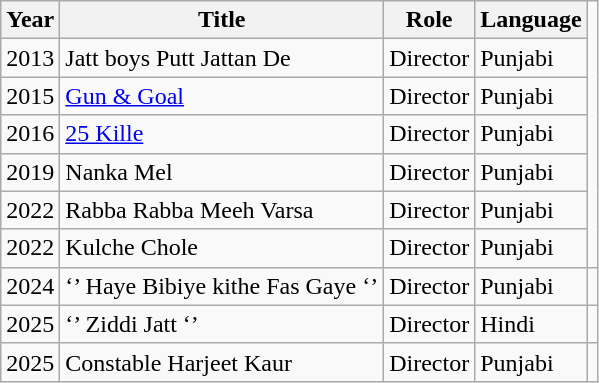<table class="wikitable sortable">
<tr>
<th>Year</th>
<th>Title</th>
<th>Role</th>
<th>Language</th>
</tr>
<tr>
<td>2013</td>
<td>Jatt boys Putt Jattan De</td>
<td>Director</td>
<td>Punjabi</td>
</tr>
<tr>
<td>2015</td>
<td><a href='#'>Gun & Goal</a></td>
<td>Director</td>
<td>Punjabi</td>
</tr>
<tr>
<td>2016</td>
<td><a href='#'>25 Kille</a></td>
<td>Director</td>
<td>Punjabi</td>
</tr>
<tr>
<td>2019</td>
<td>Nanka Mel</td>
<td>Director</td>
<td>Punjabi</td>
</tr>
<tr>
<td>2022</td>
<td>Rabba Rabba Meeh Varsa</td>
<td>Director</td>
<td>Punjabi</td>
</tr>
<tr>
<td>2022</td>
<td>Kulche Chole</td>
<td>Director</td>
<td>Punjabi</td>
</tr>
<tr>
<td>2024</td>
<td>‘’ Haye Bibiye kithe Fas Gaye ‘’</td>
<td>Director</td>
<td>Punjabi</td>
<td></td>
</tr>
<tr>
<td>2025</td>
<td>‘’ Ziddi Jatt ‘’</td>
<td>Director</td>
<td>Hindi</td>
<td></td>
</tr>
<tr>
<td>2025</td>
<td>Constable Harjeet Kaur</td>
<td>Director</td>
<td>Punjabi</td>
</tr>
</table>
